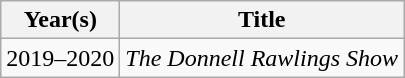<table class="wikitable">
<tr>
<th>Year(s)</th>
<th>Title</th>
</tr>
<tr>
<td>2019–2020</td>
<td><em>The Donnell Rawlings Show</em></td>
</tr>
</table>
